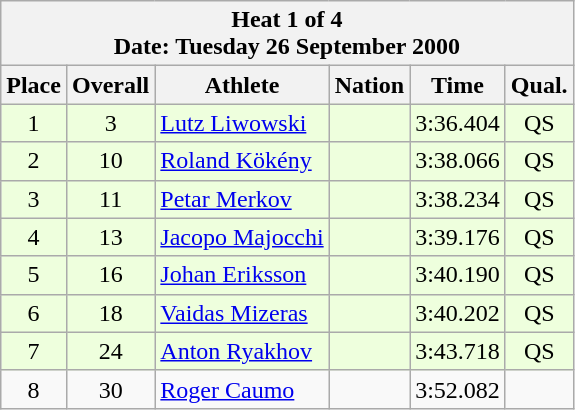<table class="wikitable sortable">
<tr>
<th colspan=6>Heat 1 of 4 <br> Date: Tuesday 26 September 2000</th>
</tr>
<tr>
<th rowspan=1>Place</th>
<th rowspan=1>Overall</th>
<th rowspan=1>Athlete</th>
<th rowspan=1>Nation</th>
<th rowspan=1>Time</th>
<th rowspan=1>Qual.</th>
</tr>
<tr bgcolor = "eeffdd">
<td align="center">1</td>
<td align="center">3</td>
<td align="left"><a href='#'>Lutz Liwowski</a></td>
<td align="left"></td>
<td align="center">3:36.404</td>
<td align="center">QS</td>
</tr>
<tr bgcolor = "eeffdd">
<td align="center">2</td>
<td align="center">10</td>
<td align="left"><a href='#'>Roland Kökény</a></td>
<td align="left"></td>
<td align="center">3:38.066</td>
<td align="center">QS</td>
</tr>
<tr bgcolor = "eeffdd">
<td align="center">3</td>
<td align="center">11</td>
<td align="left"><a href='#'>Petar Merkov</a></td>
<td align="left"></td>
<td align="center">3:38.234</td>
<td align="center">QS</td>
</tr>
<tr bgcolor = "eeffdd">
<td align="center">4</td>
<td align="center">13</td>
<td align="left"><a href='#'>Jacopo Majocchi</a></td>
<td align="left"></td>
<td align="center">3:39.176</td>
<td align="center">QS</td>
</tr>
<tr bgcolor = "eeffdd">
<td align="center">5</td>
<td align="center">16</td>
<td align="left"><a href='#'>Johan Eriksson</a></td>
<td align="left"></td>
<td align="center">3:40.190</td>
<td align="center">QS</td>
</tr>
<tr bgcolor = "eeffdd">
<td align="center">6</td>
<td align="center">18</td>
<td align="left"><a href='#'>Vaidas Mizeras</a></td>
<td align="left"></td>
<td align="center">3:40.202</td>
<td align="center">QS</td>
</tr>
<tr bgcolor = "eeffdd">
<td align="center">7</td>
<td align="center">24</td>
<td align="left"><a href='#'>Anton Ryakhov</a></td>
<td align="left"></td>
<td align="center">3:43.718</td>
<td align="center">QS</td>
</tr>
<tr>
<td align="center">8</td>
<td align="center">30</td>
<td align="left"><a href='#'>Roger Caumo</a></td>
<td align="left"></td>
<td align="center">3:52.082</td>
<td align="center"></td>
</tr>
</table>
